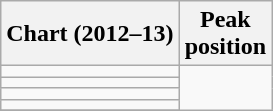<table class="wikitable sortable">
<tr>
<th>Chart (2012–13)</th>
<th>Peak<br>position</th>
</tr>
<tr>
<td></td>
</tr>
<tr>
<td></td>
</tr>
<tr>
<td></td>
</tr>
<tr>
<td></td>
</tr>
<tr>
</tr>
</table>
